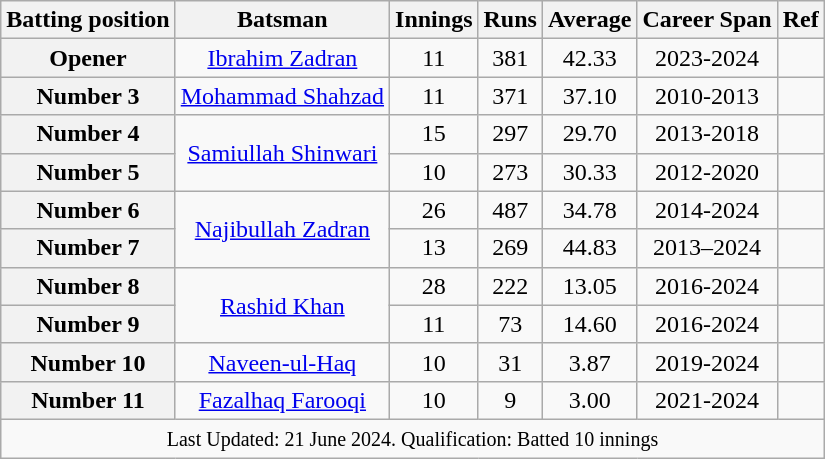<table class="wikitable sortable" style="text-align:center;">
<tr>
<th scope="col">Batting position</th>
<th scope="col">Batsman</th>
<th scope="col">Innings</th>
<th scope="col">Runs</th>
<th scope="col">Average</th>
<th scope="col">Career Span</th>
<th scope="col">Ref</th>
</tr>
<tr>
<th scope="row">Opener</th>
<td><a href='#'>Ibrahim Zadran</a></td>
<td>11</td>
<td>381</td>
<td>42.33</td>
<td>2023-2024</td>
<td></td>
</tr>
<tr>
<th scope="row">Number 3</th>
<td><a href='#'>Mohammad Shahzad</a></td>
<td>11</td>
<td>371</td>
<td>37.10</td>
<td>2010-2013</td>
<td></td>
</tr>
<tr>
<th scope="row">Number 4</th>
<td rowspan=2><a href='#'>Samiullah Shinwari</a></td>
<td>15</td>
<td>297</td>
<td>29.70</td>
<td>2013-2018</td>
<td></td>
</tr>
<tr>
<th scope="row">Number 5</th>
<td>10</td>
<td>273</td>
<td>30.33</td>
<td>2012-2020</td>
<td></td>
</tr>
<tr>
<th scope="row">Number 6</th>
<td rowspan=2><a href='#'>Najibullah Zadran</a></td>
<td>26</td>
<td>487</td>
<td>34.78</td>
<td>2014-2024</td>
<td></td>
</tr>
<tr>
<th scope="row">Number 7</th>
<td>13</td>
<td>269</td>
<td>44.83</td>
<td>2013–2024</td>
<td></td>
</tr>
<tr>
<th scope="row">Number 8</th>
<td rowspan=2><a href='#'>Rashid Khan</a></td>
<td>28</td>
<td>222</td>
<td>13.05</td>
<td>2016-2024</td>
<td></td>
</tr>
<tr>
<th scope="row">Number 9</th>
<td>11</td>
<td>73</td>
<td>14.60</td>
<td>2016-2024</td>
<td></td>
</tr>
<tr>
<th scope="row">Number 10</th>
<td><a href='#'>Naveen-ul-Haq</a></td>
<td>10</td>
<td>31</td>
<td>3.87</td>
<td>2019-2024</td>
<td></td>
</tr>
<tr>
<th scope="row">Number 11</th>
<td><a href='#'>Fazalhaq Farooqi</a></td>
<td>10</td>
<td>9</td>
<td>3.00</td>
<td>2021-2024</td>
<td></td>
</tr>
<tr>
<td colspan=7><small>Last Updated: 21 June 2024. Qualification: Batted 10 innings</small></td>
</tr>
</table>
